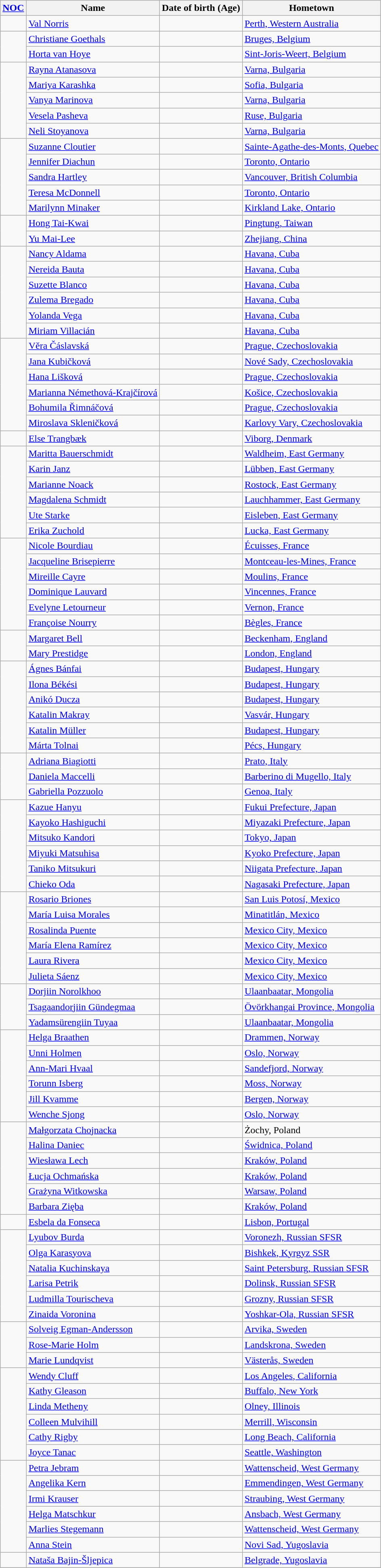<table class="wikitable sortable">
<tr>
<th><a href='#'>NOC</a></th>
<th>Name</th>
<th>Date of birth (Age)</th>
<th>Hometown</th>
</tr>
<tr>
<td></td>
<td><a href='#'>Val Norris</a></td>
<td></td>
<td><a href='#'>Perth, Western Australia</a></td>
</tr>
<tr>
<td rowspan="2"></td>
<td><a href='#'>Christiane Goethals</a></td>
<td></td>
<td><a href='#'>Bruges, Belgium</a></td>
</tr>
<tr>
<td><a href='#'>Horta van Hoye</a></td>
<td></td>
<td><a href='#'>Sint-Joris-Weert, Belgium</a></td>
</tr>
<tr>
<td rowspan="5"></td>
<td><a href='#'>Rayna Atanasova</a></td>
<td></td>
<td><a href='#'>Varna, Bulgaria</a></td>
</tr>
<tr>
<td><a href='#'>Mariya Karashka</a></td>
<td></td>
<td><a href='#'>Sofia, Bulgaria</a></td>
</tr>
<tr>
<td><a href='#'>Vanya Marinova</a></td>
<td></td>
<td><a href='#'>Varna, Bulgaria</a></td>
</tr>
<tr>
<td><a href='#'>Vesela Pasheva</a></td>
<td></td>
<td><a href='#'>Ruse, Bulgaria</a></td>
</tr>
<tr>
<td><a href='#'>Neli Stoyanova</a></td>
<td></td>
<td><a href='#'>Varna, Bulgaria</a></td>
</tr>
<tr>
<td rowspan="5"></td>
<td><a href='#'>Suzanne Cloutier</a></td>
<td></td>
<td><a href='#'>Sainte-Agathe-des-Monts, Quebec</a></td>
</tr>
<tr>
<td><a href='#'>Jennifer Diachun</a></td>
<td></td>
<td><a href='#'>Toronto, Ontario</a></td>
</tr>
<tr>
<td><a href='#'>Sandra Hartley</a></td>
<td></td>
<td><a href='#'>Vancouver, British Columbia</a></td>
</tr>
<tr>
<td><a href='#'>Teresa McDonnell</a></td>
<td></td>
<td><a href='#'>Toronto, Ontario</a></td>
</tr>
<tr>
<td><a href='#'>Marilynn Minaker</a></td>
<td></td>
<td><a href='#'>Kirkland Lake, Ontario</a></td>
</tr>
<tr>
<td rowspan="2"></td>
<td><a href='#'>Hong Tai-Kwai</a></td>
<td></td>
<td><a href='#'>Pingtung, Taiwan</a></td>
</tr>
<tr>
<td><a href='#'>Yu Mai-Lee</a></td>
<td></td>
<td><a href='#'>Zhejiang, China</a></td>
</tr>
<tr>
<td rowspan="6"></td>
<td><a href='#'>Nancy Aldama</a></td>
<td></td>
<td><a href='#'>Havana, Cuba</a></td>
</tr>
<tr>
<td><a href='#'>Nereida Bauta</a></td>
<td></td>
<td><a href='#'>Havana, Cuba</a></td>
</tr>
<tr>
<td><a href='#'>Suzette Blanco</a></td>
<td></td>
<td><a href='#'>Havana, Cuba</a></td>
</tr>
<tr>
<td><a href='#'>Zulema Bregado</a></td>
<td></td>
<td><a href='#'>Havana, Cuba</a></td>
</tr>
<tr>
<td><a href='#'>Yolanda Vega</a></td>
<td></td>
<td><a href='#'>Havana, Cuba</a></td>
</tr>
<tr>
<td><a href='#'>Miriam Villacián</a></td>
<td></td>
<td><a href='#'>Havana, Cuba</a></td>
</tr>
<tr>
<td rowspan="6"></td>
<td><a href='#'>Věra Čáslavská</a></td>
<td></td>
<td><a href='#'>Prague, Czechoslovakia</a></td>
</tr>
<tr>
<td><a href='#'>Jana Kubičková</a></td>
<td></td>
<td><a href='#'>Nové Sady, Czechoslovakia</a></td>
</tr>
<tr>
<td><a href='#'>Hana Lišková</a></td>
<td></td>
<td><a href='#'>Prague, Czechoslovakia</a></td>
</tr>
<tr>
<td><a href='#'>Marianna Némethová-Krajčírová</a></td>
<td></td>
<td><a href='#'>Košice, Czechoslovakia</a></td>
</tr>
<tr>
<td><a href='#'>Bohumila Řimnáčová</a></td>
<td></td>
<td><a href='#'>Prague, Czechoslovakia</a></td>
</tr>
<tr>
<td><a href='#'>Miroslava Skleničková</a></td>
<td></td>
<td><a href='#'>Karlovy Vary, Czechoslovakia</a></td>
</tr>
<tr>
<td></td>
<td><a href='#'>Else Trangbæk</a></td>
<td></td>
<td><a href='#'>Viborg, Denmark</a></td>
</tr>
<tr>
<td rowspan="6"></td>
<td><a href='#'>Maritta Bauerschmidt</a></td>
<td></td>
<td><a href='#'>Waldheim, East Germany</a></td>
</tr>
<tr>
<td><a href='#'>Karin Janz</a></td>
<td></td>
<td><a href='#'>Lübben, East Germany</a></td>
</tr>
<tr>
<td><a href='#'>Marianne Noack</a></td>
<td></td>
<td><a href='#'>Rostock, East Germany</a></td>
</tr>
<tr>
<td><a href='#'>Magdalena Schmidt</a></td>
<td></td>
<td><a href='#'>Lauchhammer, East Germany</a></td>
</tr>
<tr>
<td><a href='#'>Ute Starke</a></td>
<td></td>
<td><a href='#'>Eisleben, East Germany</a></td>
</tr>
<tr>
<td><a href='#'>Erika Zuchold</a></td>
<td></td>
<td><a href='#'>Lucka, East Germany</a></td>
</tr>
<tr>
<td rowspan="6"></td>
<td><a href='#'>Nicole Bourdiau</a></td>
<td></td>
<td><a href='#'>Écuisses, France</a></td>
</tr>
<tr>
<td><a href='#'>Jacqueline Brisepierre</a></td>
<td></td>
<td><a href='#'>Montceau-les-Mines, France</a></td>
</tr>
<tr>
<td><a href='#'>Mireille Cayre</a></td>
<td></td>
<td><a href='#'>Moulins, France</a></td>
</tr>
<tr>
<td><a href='#'>Dominique Lauvard</a></td>
<td></td>
<td><a href='#'>Vincennes, France</a></td>
</tr>
<tr>
<td><a href='#'>Evelyne Letourneur</a></td>
<td></td>
<td><a href='#'>Vernon, France</a></td>
</tr>
<tr>
<td><a href='#'>Françoise Nourry</a></td>
<td></td>
<td><a href='#'>Bègles, France</a></td>
</tr>
<tr>
<td rowspan="2"></td>
<td><a href='#'>Margaret Bell</a></td>
<td></td>
<td><a href='#'>Beckenham, England</a></td>
</tr>
<tr>
<td><a href='#'>Mary Prestidge</a></td>
<td></td>
<td><a href='#'>London, England</a></td>
</tr>
<tr>
<td rowspan="6"></td>
<td><a href='#'>Ágnes Bánfai</a></td>
<td></td>
<td><a href='#'>Budapest, Hungary</a></td>
</tr>
<tr>
<td><a href='#'>Ilona Békési</a></td>
<td></td>
<td><a href='#'>Budapest, Hungary</a></td>
</tr>
<tr>
<td><a href='#'>Anikó Ducza</a></td>
<td></td>
<td><a href='#'>Budapest, Hungary</a></td>
</tr>
<tr>
<td><a href='#'>Katalin Makray</a></td>
<td></td>
<td><a href='#'>Vasvár, Hungary</a></td>
</tr>
<tr>
<td><a href='#'>Katalin Müller</a></td>
<td></td>
<td><a href='#'>Budapest, Hungary</a></td>
</tr>
<tr>
<td><a href='#'>Márta Tolnai</a></td>
<td></td>
<td><a href='#'>Pécs, Hungary</a></td>
</tr>
<tr>
<td rowspan="3"></td>
<td><a href='#'>Adriana Biagiotti</a></td>
<td></td>
<td><a href='#'>Prato, Italy</a></td>
</tr>
<tr>
<td><a href='#'>Daniela Maccelli</a></td>
<td></td>
<td><a href='#'>Barberino di Mugello, Italy</a></td>
</tr>
<tr>
<td><a href='#'>Gabriella Pozzuolo</a></td>
<td></td>
<td><a href='#'>Genoa, Italy</a></td>
</tr>
<tr>
<td rowspan="6"></td>
<td><a href='#'>Kazue Hanyu</a></td>
<td></td>
<td><a href='#'>Fukui Prefecture, Japan</a></td>
</tr>
<tr>
<td><a href='#'>Kayoko Hashiguchi</a></td>
<td></td>
<td><a href='#'>Miyazaki Prefecture, Japan</a></td>
</tr>
<tr>
<td><a href='#'>Mitsuko Kandori</a></td>
<td></td>
<td><a href='#'>Tokyo, Japan</a></td>
</tr>
<tr>
<td><a href='#'>Miyuki Matsuhisa</a></td>
<td></td>
<td><a href='#'>Kyoko Prefecture, Japan</a></td>
</tr>
<tr>
<td><a href='#'>Taniko Mitsukuri</a></td>
<td></td>
<td><a href='#'>Niigata Prefecture, Japan</a></td>
</tr>
<tr>
<td><a href='#'>Chieko Oda</a></td>
<td></td>
<td><a href='#'>Nagasaki Prefecture, Japan</a></td>
</tr>
<tr>
<td rowspan="6"></td>
<td><a href='#'>Rosario Briones</a></td>
<td></td>
<td><a href='#'>San Luis Potosí, Mexico</a></td>
</tr>
<tr>
<td><a href='#'>María Luisa Morales</a></td>
<td></td>
<td><a href='#'>Minatitlán, Mexico</a></td>
</tr>
<tr>
<td><a href='#'>Rosalinda Puente</a></td>
<td></td>
<td><a href='#'>Mexico City, Mexico</a></td>
</tr>
<tr>
<td><a href='#'>María Elena Ramírez</a></td>
<td></td>
<td><a href='#'>Mexico City, Mexico</a></td>
</tr>
<tr>
<td><a href='#'>Laura Rivera</a></td>
<td></td>
<td><a href='#'>Mexico City, Mexico</a></td>
</tr>
<tr>
<td><a href='#'>Julieta Sáenz</a></td>
<td></td>
<td><a href='#'>Mexico City, Mexico</a></td>
</tr>
<tr>
<td rowspan="3"></td>
<td><a href='#'>Dorjiin Norolkhoo</a></td>
<td></td>
<td><a href='#'>Ulaanbaatar, Mongolia</a></td>
</tr>
<tr>
<td><a href='#'>Tsagaandorjiin Gündegmaa</a></td>
<td></td>
<td><a href='#'>Övörkhangai Province, Mongolia</a></td>
</tr>
<tr>
<td><a href='#'>Yadamsürengiin Tuyaa</a></td>
<td></td>
<td><a href='#'>Ulaanbaatar, Mongolia</a></td>
</tr>
<tr>
<td rowspan="6"></td>
<td><a href='#'>Helga Braathen</a></td>
<td></td>
<td><a href='#'>Drammen, Norway</a></td>
</tr>
<tr>
<td><a href='#'>Unni Holmen</a></td>
<td></td>
<td><a href='#'>Oslo, Norway</a></td>
</tr>
<tr>
<td><a href='#'>Ann-Mari Hvaal</a></td>
<td></td>
<td><a href='#'>Sandefjord, Norway</a></td>
</tr>
<tr>
<td><a href='#'>Torunn Isberg</a></td>
<td></td>
<td><a href='#'>Moss, Norway</a></td>
</tr>
<tr>
<td><a href='#'>Jill Kvamme</a></td>
<td></td>
<td><a href='#'>Bergen, Norway</a></td>
</tr>
<tr>
<td><a href='#'>Wenche Sjong</a></td>
<td></td>
<td><a href='#'>Oslo, Norway</a></td>
</tr>
<tr>
<td rowspan="6"></td>
<td><a href='#'>Małgorzata Chojnacka</a></td>
<td></td>
<td>Żochy, Poland</td>
</tr>
<tr>
<td><a href='#'>Halina Daniec</a></td>
<td></td>
<td><a href='#'>Świdnica, Poland</a></td>
</tr>
<tr>
<td><a href='#'>Wiesława Lech</a></td>
<td></td>
<td><a href='#'>Kraków, Poland</a></td>
</tr>
<tr>
<td><a href='#'>Łucja Ochmańska</a></td>
<td></td>
<td><a href='#'>Kraków, Poland</a></td>
</tr>
<tr>
<td><a href='#'>Grażyna Witkowska</a></td>
<td></td>
<td><a href='#'>Warsaw, Poland</a></td>
</tr>
<tr>
<td><a href='#'>Barbara Zięba</a></td>
<td></td>
<td><a href='#'>Kraków, Poland</a></td>
</tr>
<tr>
<td></td>
<td><a href='#'>Esbela da Fonseca</a></td>
<td></td>
<td><a href='#'>Lisbon, Portugal</a></td>
</tr>
<tr>
<td rowspan="6"></td>
<td><a href='#'>Lyubov Burda</a></td>
<td></td>
<td><a href='#'>Voronezh, Russian SFSR</a></td>
</tr>
<tr>
<td><a href='#'>Olga Karasyova</a></td>
<td></td>
<td><a href='#'>Bishkek, Kyrgyz SSR</a></td>
</tr>
<tr>
<td><a href='#'>Natalia Kuchinskaya</a></td>
<td></td>
<td><a href='#'>Saint Petersburg, Russian SFSR</a></td>
</tr>
<tr>
<td><a href='#'>Larisa Petrik</a></td>
<td></td>
<td><a href='#'>Dolinsk, Russian SFSR</a></td>
</tr>
<tr>
<td><a href='#'>Ludmilla Tourischeva</a></td>
<td></td>
<td><a href='#'>Grozny, Russian SFSR</a></td>
</tr>
<tr>
<td><a href='#'>Zinaida Voronina</a></td>
<td></td>
<td><a href='#'>Yoshkar-Ola, Russian SFSR</a></td>
</tr>
<tr>
<td rowspan="3"></td>
<td><a href='#'>Solveig Egman-Andersson</a></td>
<td></td>
<td><a href='#'>Arvika, Sweden</a></td>
</tr>
<tr>
<td><a href='#'>Rose-Marie Holm</a></td>
<td></td>
<td><a href='#'>Landskrona, Sweden</a></td>
</tr>
<tr>
<td><a href='#'>Marie Lundqvist</a></td>
<td></td>
<td><a href='#'>Västerås, Sweden</a></td>
</tr>
<tr>
<td rowspan="6"></td>
<td><a href='#'>Wendy Cluff</a></td>
<td></td>
<td><a href='#'>Los Angeles, California</a></td>
</tr>
<tr>
<td><a href='#'>Kathy Gleason</a></td>
<td></td>
<td><a href='#'>Buffalo, New York</a></td>
</tr>
<tr>
<td><a href='#'>Linda Metheny</a></td>
<td></td>
<td><a href='#'>Olney, Illinois</a></td>
</tr>
<tr>
<td><a href='#'>Colleen Mulvihill</a></td>
<td></td>
<td><a href='#'>Merrill, Wisconsin</a></td>
</tr>
<tr>
<td><a href='#'>Cathy Rigby</a></td>
<td></td>
<td><a href='#'>Long Beach, California</a></td>
</tr>
<tr>
<td><a href='#'>Joyce Tanac</a></td>
<td></td>
<td><a href='#'>Seattle, Washington</a></td>
</tr>
<tr>
<td rowspan="6"></td>
<td><a href='#'>Petra Jebram</a></td>
<td></td>
<td><a href='#'>Wattenscheid, West Germany</a></td>
</tr>
<tr>
<td><a href='#'>Angelika Kern</a></td>
<td></td>
<td><a href='#'>Emmendingen, West Germany</a></td>
</tr>
<tr>
<td><a href='#'>Irmi Krauser</a></td>
<td></td>
<td><a href='#'>Straubing, West Germany</a></td>
</tr>
<tr>
<td><a href='#'>Helga Matschkur</a></td>
<td></td>
<td><a href='#'>Ansbach, West Germany</a></td>
</tr>
<tr>
<td><a href='#'>Marlies Stegemann</a></td>
<td></td>
<td><a href='#'>Wattenscheid, West Germany</a></td>
</tr>
<tr>
<td><a href='#'>Anna Stein</a></td>
<td></td>
<td><a href='#'>Novi Sad, Yugoslavia</a></td>
</tr>
<tr>
<td></td>
<td><a href='#'>Nataša Bajin-Šljepica</a></td>
<td></td>
<td><a href='#'>Belgrade, Yugoslavia</a></td>
</tr>
<tr>
</tr>
</table>
